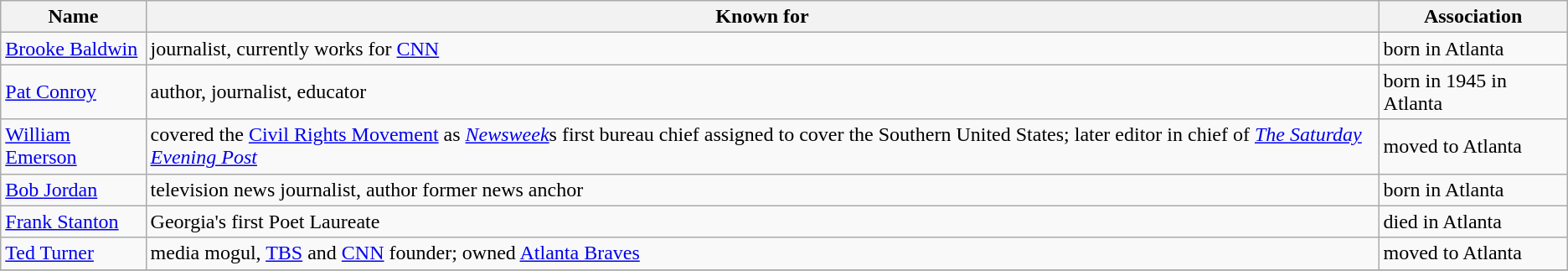<table class="wikitable sortable">
<tr>
<th>Name</th>
<th>Known for</th>
<th>Association</th>
</tr>
<tr>
<td><a href='#'>Brooke Baldwin</a></td>
<td>journalist, currently works for <a href='#'>CNN</a></td>
<td>born in Atlanta</td>
</tr>
<tr>
<td><a href='#'>Pat Conroy</a></td>
<td>author, journalist, educator</td>
<td>born in 1945 in Atlanta</td>
</tr>
<tr>
<td><a href='#'>William Emerson</a></td>
<td>covered the <a href='#'>Civil Rights Movement</a> as <em><a href='#'>Newsweek</a></em>s first bureau chief assigned to cover the Southern United States; later editor in chief of <em><a href='#'>The Saturday Evening Post</a></em></td>
<td>moved to Atlanta</td>
</tr>
<tr>
<td><a href='#'>Bob Jordan</a></td>
<td>television news journalist, author former news anchor</td>
<td>born in Atlanta</td>
</tr>
<tr>
<td><a href='#'>Frank Stanton</a></td>
<td>Georgia's first Poet Laureate</td>
<td>died in Atlanta</td>
</tr>
<tr>
<td><a href='#'>Ted Turner</a></td>
<td>media mogul, <a href='#'>TBS</a> and <a href='#'>CNN</a> founder; owned <a href='#'>Atlanta Braves</a></td>
<td>moved to Atlanta</td>
</tr>
<tr>
</tr>
</table>
